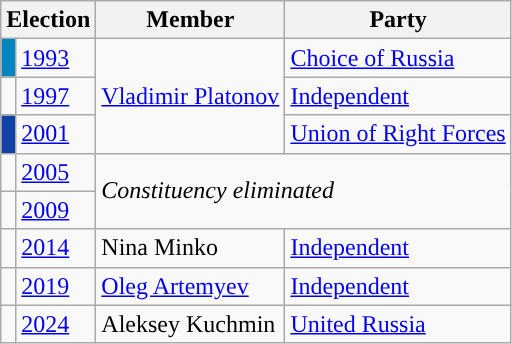<table class="wikitable">
<tr>
<th colspan="2">Election</th>
<th>Member</th>
<th>Party</th>
</tr>
<tr>
<td style="background-color:#0085BE"></td>
<td><a href='#'>1993</a></td>
<td rowspan=3><a href='#'>Vladimir Platonov</a></td>
<td><a href='#'>Choice of Russia</a></td>
</tr>
<tr>
<td style="background-color:"></td>
<td><a href='#'>1997</a></td>
<td><a href='#'>Independent</a></td>
</tr>
<tr>
<td style="background-color:#1042A5"></td>
<td><a href='#'>2001</a></td>
<td><a href='#'>Union of Right Forces</a></td>
</tr>
<tr>
<td style="background-color:"></td>
<td><a href='#'>2005</a></td>
<td colspan=2 rowspan=2><em>Constituency eliminated</em></td>
</tr>
<tr>
<td style="background-color:"></td>
<td><a href='#'>2009</a></td>
</tr>
<tr>
<td style="background-color:"></td>
<td><a href='#'>2014</a></td>
<td>Nina Minko</td>
<td><a href='#'>Independent</a></td>
</tr>
<tr>
<td style="background-color:"></td>
<td><a href='#'>2019</a></td>
<td><a href='#'>Oleg Artemyev</a></td>
<td><a href='#'>Independent</a></td>
</tr>
<tr>
<td style="background-color:"></td>
<td><a href='#'>2024</a></td>
<td>Aleksey Kuchmin</td>
<td><a href='#'>United Russia</a></td>
</tr>
</table>
